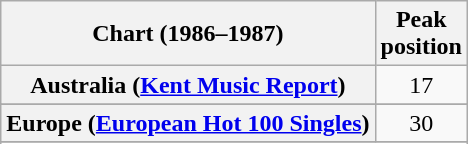<table class="wikitable sortable plainrowheaders" style="text-align:center">
<tr>
<th>Chart (1986–1987)</th>
<th>Peak<br>position</th>
</tr>
<tr>
<th scope="row">Australia (<a href='#'>Kent Music Report</a>)</th>
<td>17</td>
</tr>
<tr>
</tr>
<tr>
</tr>
<tr>
<th scope="row">Europe (<a href='#'>European Hot 100 Singles</a>)</th>
<td>30</td>
</tr>
<tr>
</tr>
<tr>
</tr>
<tr>
</tr>
<tr>
</tr>
<tr>
</tr>
<tr>
</tr>
<tr>
</tr>
</table>
